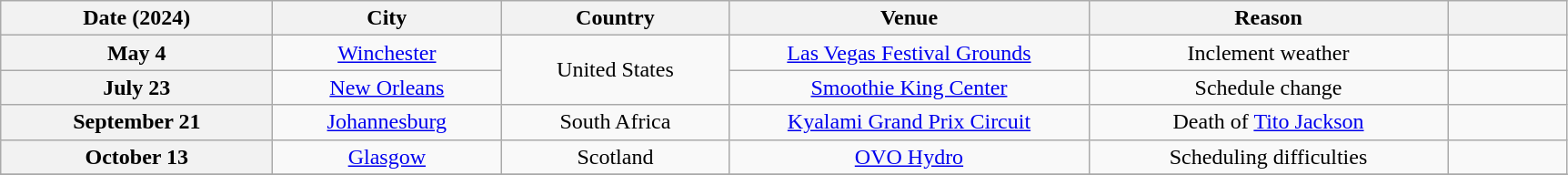<table class="wikitable plainrowheaders" style="text-align:center;">
<tr>
<th scope="col" style="width:12em;">Date (2024)</th>
<th scope="col" style="width:10em;">City</th>
<th scope="col" style="width:10em;">Country</th>
<th scope="col" style="width:16em;">Venue</th>
<th scope="col" style="width:16em;">Reason</th>
<th scope="col" style="width:5em;"></th>
</tr>
<tr>
<th scope="row" style="text-align:center;">May 4</th>
<td><a href='#'>Winchester</a></td>
<td rowspan="2">United States</td>
<td><a href='#'>Las Vegas Festival Grounds</a></td>
<td>Inclement weather</td>
<td style="text-align:center;"></td>
</tr>
<tr>
<th scope="row" style="text-align:center;">July 23</th>
<td><a href='#'>New Orleans</a></td>
<td><a href='#'>Smoothie King Center</a></td>
<td>Schedule change</td>
<td style="text-align:center;"></td>
</tr>
<tr>
<th scope="row" style="text-align:center;">September 21</th>
<td><a href='#'>Johannesburg</a></td>
<td>South Africa</td>
<td><a href='#'>Kyalami Grand Prix Circuit</a></td>
<td>Death of <a href='#'>Tito Jackson</a></td>
<td style="text-align:center;"></td>
</tr>
<tr>
<th scope="row" style="text-align:center;">October 13</th>
<td><a href='#'>Glasgow</a></td>
<td>Scotland</td>
<td><a href='#'>OVO Hydro</a></td>
<td>Scheduling difficulties</td>
<td></td>
</tr>
<tr>
</tr>
</table>
